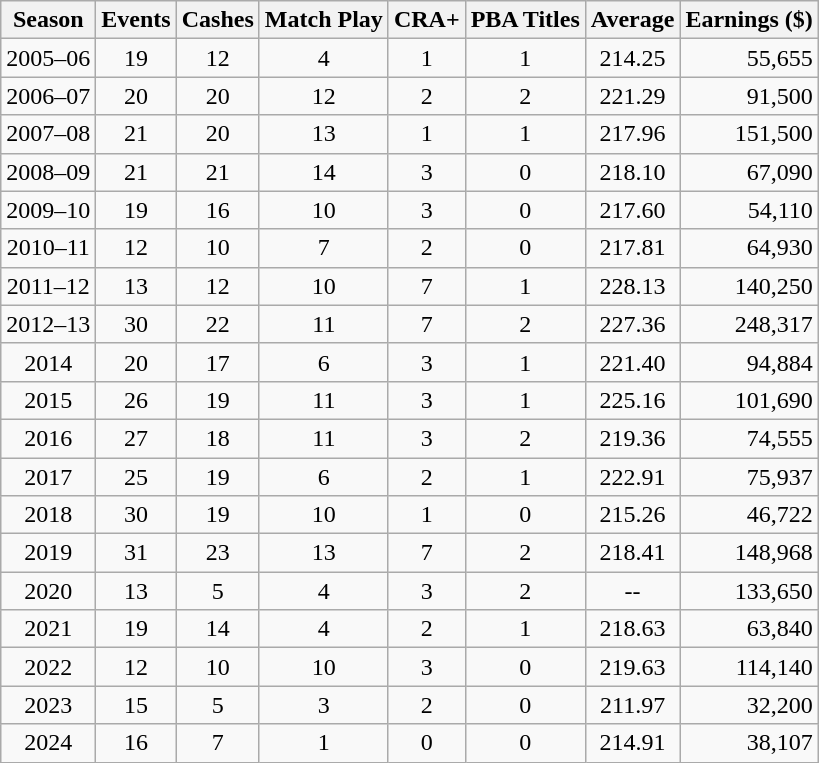<table class="wikitable" style="text-align:center">
<tr>
<th>Season</th>
<th>Events</th>
<th>Cashes</th>
<th>Match Play</th>
<th>CRA+</th>
<th>PBA Titles</th>
<th>Average</th>
<th>Earnings ($)</th>
</tr>
<tr>
<td>2005–06</td>
<td>19</td>
<td>12</td>
<td>4</td>
<td>1</td>
<td>1</td>
<td>214.25</td>
<td align=right>55,655</td>
</tr>
<tr>
<td>2006–07</td>
<td>20</td>
<td>20</td>
<td>12</td>
<td>2</td>
<td>2</td>
<td>221.29</td>
<td align=right>91,500</td>
</tr>
<tr>
<td>2007–08</td>
<td>21</td>
<td>20</td>
<td>13</td>
<td>1</td>
<td>1</td>
<td>217.96</td>
<td align=right>151,500</td>
</tr>
<tr>
<td>2008–09</td>
<td>21</td>
<td>21</td>
<td>14</td>
<td>3</td>
<td>0</td>
<td>218.10</td>
<td align=right>67,090</td>
</tr>
<tr>
<td>2009–10</td>
<td>19</td>
<td>16</td>
<td>10</td>
<td>3</td>
<td>0</td>
<td>217.60</td>
<td align=right>54,110</td>
</tr>
<tr>
<td>2010–11</td>
<td>12</td>
<td>10</td>
<td>7</td>
<td>2</td>
<td>0</td>
<td>217.81</td>
<td align=right>64,930</td>
</tr>
<tr>
<td>2011–12</td>
<td>13</td>
<td>12</td>
<td>10</td>
<td>7</td>
<td>1</td>
<td>228.13</td>
<td align=right>140,250</td>
</tr>
<tr>
<td>2012–13</td>
<td>30</td>
<td>22</td>
<td>11</td>
<td>7</td>
<td>2</td>
<td>227.36</td>
<td align=right>248,317</td>
</tr>
<tr>
<td>2014</td>
<td>20</td>
<td>17</td>
<td>6</td>
<td>3</td>
<td>1</td>
<td>221.40</td>
<td align=right>94,884</td>
</tr>
<tr>
<td>2015</td>
<td>26</td>
<td>19</td>
<td>11</td>
<td>3</td>
<td>1</td>
<td>225.16</td>
<td align=right>101,690</td>
</tr>
<tr>
<td>2016</td>
<td>27</td>
<td>18</td>
<td>11</td>
<td>3</td>
<td>2</td>
<td>219.36</td>
<td align=right>74,555</td>
</tr>
<tr>
<td>2017</td>
<td>25</td>
<td>19</td>
<td>6</td>
<td>2</td>
<td>1</td>
<td>222.91</td>
<td align=right>75,937</td>
</tr>
<tr>
<td>2018</td>
<td>30</td>
<td>19</td>
<td>10</td>
<td>1</td>
<td>0</td>
<td>215.26</td>
<td align=right>46,722</td>
</tr>
<tr>
<td>2019</td>
<td>31</td>
<td>23</td>
<td>13</td>
<td>7</td>
<td>2</td>
<td>218.41</td>
<td align=right>148,968</td>
</tr>
<tr>
<td>2020</td>
<td>13</td>
<td>5</td>
<td>4</td>
<td>3</td>
<td>2</td>
<td>--</td>
<td align=right>133,650</td>
</tr>
<tr>
<td>2021</td>
<td>19</td>
<td>14</td>
<td>4</td>
<td>2</td>
<td>1</td>
<td>218.63</td>
<td align=right>63,840</td>
</tr>
<tr>
<td>2022</td>
<td>12</td>
<td>10</td>
<td>10</td>
<td>3</td>
<td>0</td>
<td>219.63</td>
<td align=right>114,140</td>
</tr>
<tr>
<td>2023</td>
<td>15</td>
<td>5</td>
<td>3</td>
<td>2</td>
<td>0</td>
<td>211.97</td>
<td align=right>32,200</td>
</tr>
<tr>
<td>2024</td>
<td>16</td>
<td>7</td>
<td>1</td>
<td>0</td>
<td>0</td>
<td>214.91</td>
<td align=right>38,107</td>
</tr>
</table>
